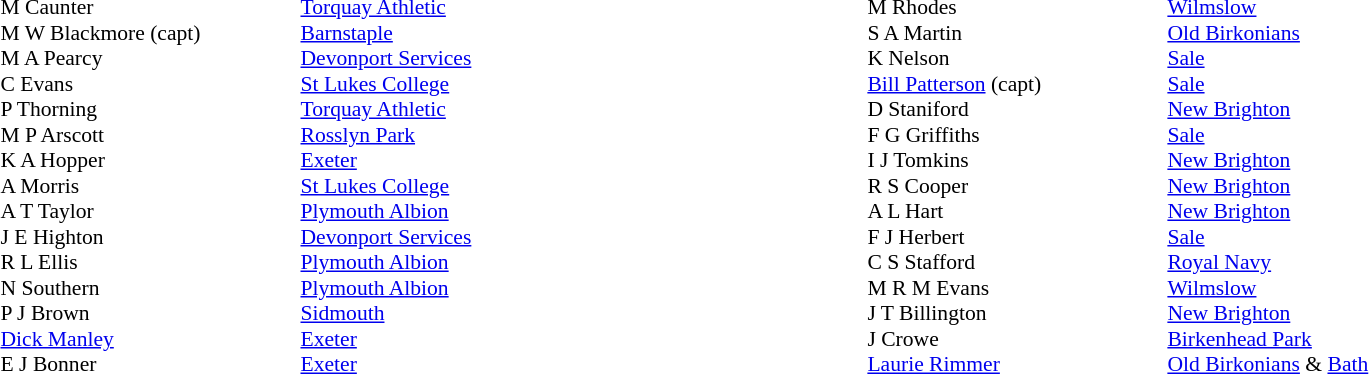<table width="80%">
<tr>
<td valign="top" width="50%"><br><table style="font-size: 90%" cellspacing="0" cellpadding="0">
<tr>
<th width="20"></th>
<th width="200"></th>
</tr>
<tr>
<td></td>
<td>M Caunter</td>
<td><a href='#'>Torquay Athletic</a></td>
</tr>
<tr>
<td></td>
<td>M W Blackmore (capt)</td>
<td><a href='#'>Barnstaple</a></td>
</tr>
<tr>
<td></td>
<td>M A Pearcy</td>
<td><a href='#'>Devonport Services</a></td>
</tr>
<tr>
<td></td>
<td>C Evans</td>
<td><a href='#'>St Lukes College</a></td>
</tr>
<tr>
<td></td>
<td>P Thorning</td>
<td><a href='#'>Torquay Athletic</a></td>
</tr>
<tr>
<td></td>
<td>M P Arscott</td>
<td><a href='#'>Rosslyn Park</a></td>
</tr>
<tr>
<td></td>
<td>K A Hopper</td>
<td><a href='#'>Exeter</a></td>
</tr>
<tr>
<td></td>
<td>A Morris</td>
<td><a href='#'>St Lukes College</a></td>
</tr>
<tr>
<td></td>
<td>A T Taylor</td>
<td><a href='#'>Plymouth Albion</a></td>
</tr>
<tr>
<td></td>
<td>J E Highton</td>
<td><a href='#'>Devonport Services</a></td>
</tr>
<tr>
<td></td>
<td>R L Ellis</td>
<td><a href='#'>Plymouth Albion</a></td>
</tr>
<tr>
<td></td>
<td>N Southern</td>
<td><a href='#'>Plymouth Albion</a></td>
</tr>
<tr>
<td></td>
<td>P J Brown</td>
<td><a href='#'>Sidmouth</a></td>
</tr>
<tr>
<td></td>
<td><a href='#'>Dick Manley</a></td>
<td><a href='#'>Exeter</a></td>
</tr>
<tr>
<td></td>
<td>E J Bonner</td>
<td><a href='#'>Exeter</a></td>
</tr>
<tr>
</tr>
</table>
</td>
<td valign="top" width="50%"><br><table style="font-size: 90%" cellspacing="0" cellpadding="0" align="center">
<tr>
<th width="20"></th>
<th width="200"></th>
</tr>
<tr>
<td></td>
<td>M Rhodes</td>
<td><a href='#'>Wilmslow</a></td>
</tr>
<tr>
<td></td>
<td>S A Martin</td>
<td><a href='#'>Old Birkonians</a></td>
</tr>
<tr>
<td></td>
<td>K Nelson</td>
<td><a href='#'>Sale</a></td>
</tr>
<tr>
<td></td>
<td><a href='#'>Bill Patterson</a> (capt)</td>
<td><a href='#'>Sale</a></td>
</tr>
<tr>
<td></td>
<td>D Staniford</td>
<td><a href='#'>New Brighton</a></td>
</tr>
<tr>
<td></td>
<td>F G Griffiths</td>
<td><a href='#'>Sale</a></td>
</tr>
<tr>
<td></td>
<td>I J Tomkins</td>
<td><a href='#'>New Brighton</a></td>
</tr>
<tr>
<td></td>
<td>R S Cooper</td>
<td><a href='#'>New Brighton</a></td>
</tr>
<tr>
<td></td>
<td>A L Hart</td>
<td><a href='#'>New Brighton</a></td>
</tr>
<tr>
<td></td>
<td>F J Herbert</td>
<td><a href='#'>Sale</a></td>
</tr>
<tr>
<td></td>
<td>C S Stafford</td>
<td><a href='#'>Royal Navy</a></td>
</tr>
<tr>
<td></td>
<td>M R M Evans</td>
<td><a href='#'>Wilmslow</a></td>
</tr>
<tr>
<td></td>
<td>J T Billington</td>
<td><a href='#'>New Brighton</a></td>
</tr>
<tr>
<td></td>
<td>J Crowe</td>
<td><a href='#'>Birkenhead Park</a></td>
</tr>
<tr>
<td></td>
<td><a href='#'>Laurie Rimmer</a></td>
<td><a href='#'>Old Birkonians</a> & <a href='#'>Bath</a></td>
</tr>
<tr>
</tr>
</table>
</td>
</tr>
</table>
